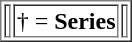<table style="float: right;" border="1">
<tr>
<td></td>
<td rowspan="2">† = <strong>Series</strong></td>
<td></td>
</tr>
</table>
